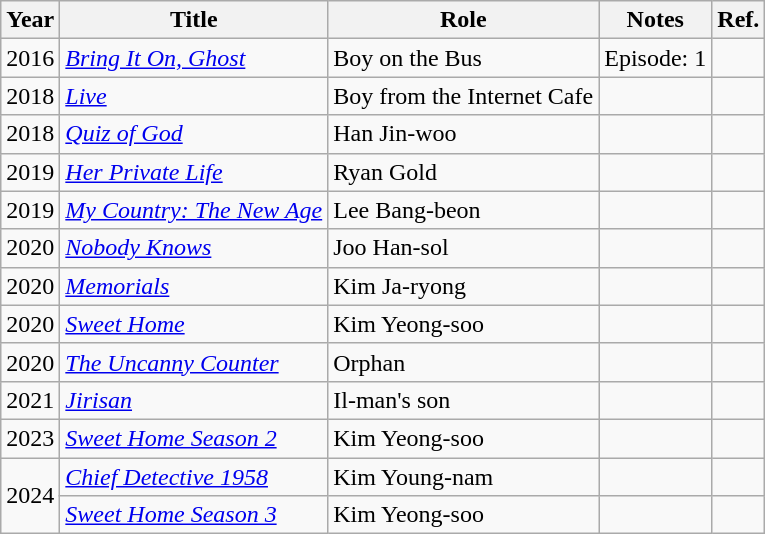<table class="wikitable">
<tr>
<th>Year</th>
<th>Title</th>
<th>Role</th>
<th>Notes</th>
<th>Ref.</th>
</tr>
<tr>
<td>2016</td>
<td><em><a href='#'>Bring It On, Ghost</a></em></td>
<td>Boy on the Bus</td>
<td>Episode: 1</td>
<td></td>
</tr>
<tr>
<td>2018</td>
<td><em><a href='#'>Live</a></em></td>
<td>Boy from the Internet Cafe</td>
<td></td>
<td></td>
</tr>
<tr>
<td>2018</td>
<td><em><a href='#'>Quiz of God</a></em></td>
<td>Han Jin-woo</td>
<td></td>
<td></td>
</tr>
<tr>
<td>2019</td>
<td><em><a href='#'>Her Private Life</a></em></td>
<td>Ryan Gold</td>
<td></td>
<td></td>
</tr>
<tr>
<td>2019</td>
<td><em><a href='#'>My Country: The New Age</a></em></td>
<td>Lee Bang-beon</td>
<td></td>
<td></td>
</tr>
<tr>
<td>2020</td>
<td><em><a href='#'>Nobody Knows</a></em></td>
<td>Joo Han-sol</td>
<td></td>
<td></td>
</tr>
<tr>
<td>2020</td>
<td><em><a href='#'>Memorials</a></em></td>
<td>Kim Ja-ryong</td>
<td></td>
<td></td>
</tr>
<tr>
<td>2020</td>
<td><em><a href='#'>Sweet Home</a></em></td>
<td>Kim Yeong-soo</td>
<td></td>
<td></td>
</tr>
<tr>
<td>2020</td>
<td><em><a href='#'>The Uncanny Counter</a></em></td>
<td>Orphan</td>
<td></td>
<td></td>
</tr>
<tr>
<td>2021</td>
<td><em><a href='#'>Jirisan</a></em></td>
<td>Il-man's son</td>
<td></td>
<td></td>
</tr>
<tr>
<td>2023</td>
<td><em><a href='#'>Sweet Home Season 2</a></em></td>
<td>Kim Yeong-soo</td>
<td></td>
<td></td>
</tr>
<tr>
<td rowspan="2">2024</td>
<td><em><a href='#'>Chief Detective 1958</a></em></td>
<td>Kim Young-nam</td>
<td></td>
<td></td>
</tr>
<tr>
<td><em><a href='#'>Sweet Home Season 3</a></em></td>
<td>Kim Yeong-soo</td>
<td></td>
<td></td>
</tr>
</table>
